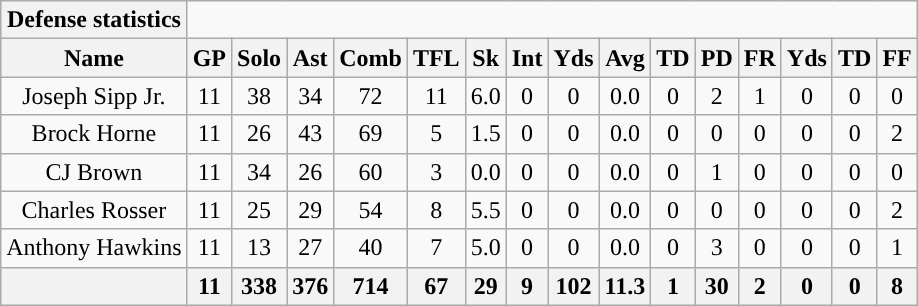<table class="wikitable sortable" style="text-align:center;">
<tr>
<th style="text-align:center; ">Defense statistics</th>
</tr>
<tr>
<th>Name</th>
<th>GP</th>
<th>Solo</th>
<th>Ast</th>
<th>Comb</th>
<th>TFL</th>
<th>Sk</th>
<th>Int</th>
<th>Yds</th>
<th>Avg</th>
<th>TD</th>
<th>PD</th>
<th>FR</th>
<th>Yds</th>
<th>TD</th>
<th>FF</th>
</tr>
<tr>
<td>Joseph Sipp Jr.</td>
<td>11</td>
<td>38</td>
<td>34</td>
<td>72</td>
<td>11</td>
<td>6.0</td>
<td>0</td>
<td>0</td>
<td>0.0</td>
<td>0</td>
<td>2</td>
<td>1</td>
<td>0</td>
<td>0</td>
<td>0</td>
</tr>
<tr>
<td>Brock Horne</td>
<td>11</td>
<td>26</td>
<td>43</td>
<td>69</td>
<td>5</td>
<td>1.5</td>
<td>0</td>
<td>0</td>
<td>0.0</td>
<td>0</td>
<td>0</td>
<td>0</td>
<td>0</td>
<td>0</td>
<td>2</td>
</tr>
<tr>
<td>CJ Brown</td>
<td>11</td>
<td>34</td>
<td>26</td>
<td>60</td>
<td>3</td>
<td>0.0</td>
<td>0</td>
<td>0</td>
<td>0.0</td>
<td>0</td>
<td>1</td>
<td>0</td>
<td>0</td>
<td>0</td>
<td>0</td>
</tr>
<tr>
<td>Charles Rosser</td>
<td>11</td>
<td>25</td>
<td>29</td>
<td>54</td>
<td>8</td>
<td>5.5</td>
<td>0</td>
<td>0</td>
<td>0.0</td>
<td>0</td>
<td>0</td>
<td>0</td>
<td>0</td>
<td>0</td>
<td>2</td>
</tr>
<tr>
<td>Anthony Hawkins</td>
<td>11</td>
<td>13</td>
<td>27</td>
<td>40</td>
<td>7</td>
<td>5.0</td>
<td>0</td>
<td>0</td>
<td>0.0</td>
<td>0</td>
<td>3</td>
<td>0</td>
<td>0</td>
<td>0</td>
<td>1</td>
</tr>
<tr>
<th colspan="1"></th>
<th>11</th>
<th>338</th>
<th>376</th>
<th>714</th>
<th>67</th>
<th>29</th>
<th>9</th>
<th>102</th>
<th>11.3</th>
<th>1</th>
<th>30</th>
<th>2</th>
<th>0</th>
<th>0</th>
<th>8</th>
</tr>
</table>
